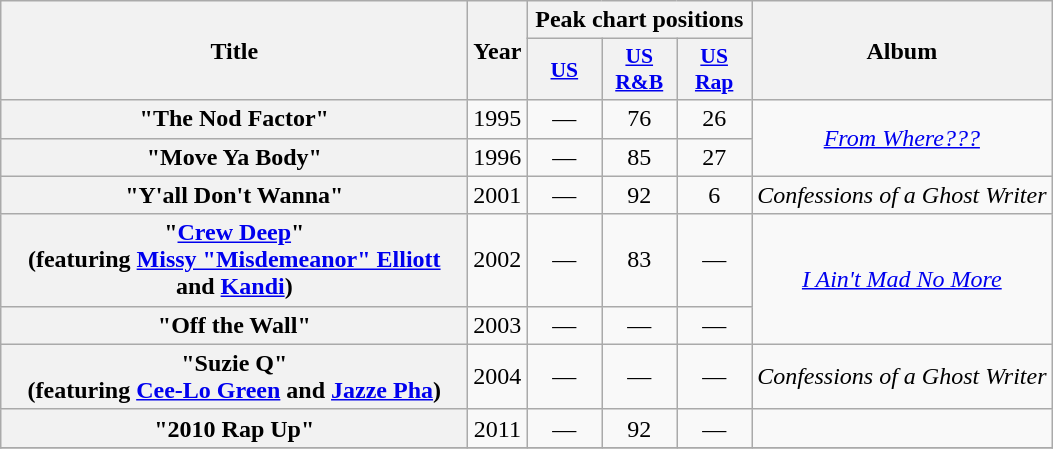<table class="wikitable plainrowheaders" style="text-align:center;" border="1">
<tr>
<th scope="col" rowspan="2" style="width:19em;">Title</th>
<th scope="col" rowspan="2">Year</th>
<th scope="col" colspan="3">Peak chart positions</th>
<th scope="col" rowspan="2">Album</th>
</tr>
<tr>
<th style="width:3em; font-size:90%"><a href='#'>US</a></th>
<th style="width:3em; font-size:90%"><a href='#'>US<br>R&B</a></th>
<th style="width:3em; font-size:90%"><a href='#'>US<br>Rap</a></th>
</tr>
<tr>
<th scope="row">"The Nod Factor"</th>
<td>1995</td>
<td>—</td>
<td>76</td>
<td>26</td>
<td rowspan="2"><em><a href='#'>From Where???</a></em></td>
</tr>
<tr>
<th scope="row">"Move Ya Body"</th>
<td>1996</td>
<td>—</td>
<td>85</td>
<td>27</td>
</tr>
<tr>
<th scope="row">"Y'all Don't Wanna"</th>
<td>2001</td>
<td>—</td>
<td>92</td>
<td>6</td>
<td><em>Confessions of a Ghost Writer</em></td>
</tr>
<tr>
<th scope="row">"<a href='#'>Crew Deep</a>"<br><span>(featuring <a href='#'>Missy "Misdemeanor" Elliott</a> and <a href='#'>Kandi</a>)</span></th>
<td>2002</td>
<td>—</td>
<td>83</td>
<td>—</td>
<td rowspan="2"><em><a href='#'>I Ain't Mad No More</a></em></td>
</tr>
<tr>
<th scope="row">"Off the Wall"</th>
<td>2003</td>
<td>—</td>
<td>—</td>
<td>—</td>
</tr>
<tr>
<th scope="row">"Suzie Q"<br><span>(featuring <a href='#'>Cee-Lo Green</a> and <a href='#'>Jazze Pha</a>)</span></th>
<td>2004</td>
<td>—</td>
<td>—</td>
<td>—</td>
<td><em>Confessions of a Ghost Writer</em></td>
</tr>
<tr>
<th scope="row">"2010 Rap Up"</th>
<td>2011</td>
<td>—</td>
<td>92</td>
<td>—</td>
<td></td>
</tr>
<tr>
</tr>
</table>
